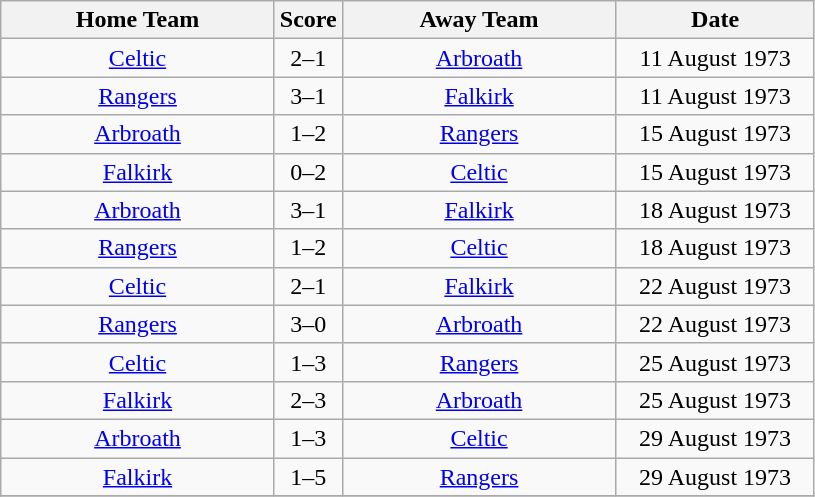<table class="wikitable" style="text-align:center;">
<tr>
<th width=175>Home Team</th>
<th width=20>Score</th>
<th width=175>Away Team</th>
<th width= 125>Date</th>
</tr>
<tr>
<td><a href='#'>Celtic</a></td>
<td>2–1</td>
<td><a href='#'>Arbroath</a></td>
<td>11 August 1973</td>
</tr>
<tr>
<td><a href='#'>Rangers</a></td>
<td>3–1</td>
<td><a href='#'>Falkirk</a></td>
<td>11 August 1973</td>
</tr>
<tr>
<td><a href='#'>Arbroath</a></td>
<td>1–2</td>
<td><a href='#'>Rangers</a></td>
<td>15 August 1973</td>
</tr>
<tr>
<td><a href='#'>Falkirk</a></td>
<td>0–2</td>
<td><a href='#'>Celtic</a></td>
<td>15 August 1973</td>
</tr>
<tr>
<td><a href='#'>Arbroath</a></td>
<td>3–1</td>
<td><a href='#'>Falkirk</a></td>
<td>18 August 1973</td>
</tr>
<tr>
<td><a href='#'>Rangers</a></td>
<td>1–2</td>
<td><a href='#'>Celtic</a></td>
<td>18 August 1973</td>
</tr>
<tr>
<td><a href='#'>Celtic</a></td>
<td>2–1</td>
<td><a href='#'>Falkirk</a></td>
<td>22 August 1973</td>
</tr>
<tr>
<td><a href='#'>Rangers</a></td>
<td>3–0</td>
<td><a href='#'>Arbroath</a></td>
<td>22 August 1973</td>
</tr>
<tr>
<td><a href='#'>Celtic</a></td>
<td>1–3</td>
<td><a href='#'>Rangers</a></td>
<td>25 August 1973</td>
</tr>
<tr>
<td><a href='#'>Falkirk</a></td>
<td>2–3</td>
<td><a href='#'>Arbroath</a></td>
<td>25 August 1973</td>
</tr>
<tr>
<td><a href='#'>Arbroath</a></td>
<td>1–3</td>
<td><a href='#'>Celtic</a></td>
<td>29 August 1973</td>
</tr>
<tr>
<td><a href='#'>Falkirk</a></td>
<td>1–5</td>
<td><a href='#'>Rangers</a></td>
<td>29 August 1973</td>
</tr>
<tr>
</tr>
</table>
